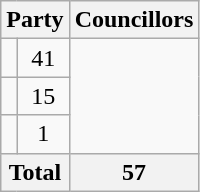<table class="wikitable">
<tr>
<th colspan=2>Party</th>
<th>Councillors</th>
</tr>
<tr>
<td></td>
<td align=center>41</td>
</tr>
<tr>
<td></td>
<td align=center>15</td>
</tr>
<tr>
<td></td>
<td align=center>1</td>
</tr>
<tr>
<th colspan=2>Total</th>
<th align=center>57</th>
</tr>
</table>
